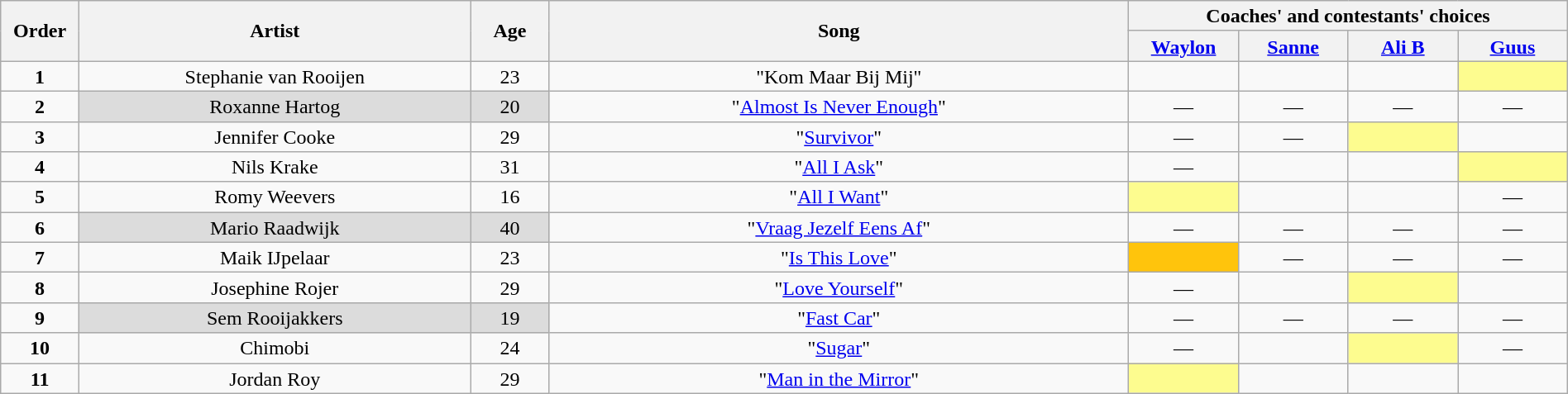<table class="wikitable" style="text-align:center; line-height:17px; width:100%;">
<tr>
<th scope="col" rowspan="2" style="width:05%;">Order</th>
<th scope="col" rowspan="2" style="width:25%;">Artist</th>
<th scope="col" rowspan="2" style="width:05%;">Age</th>
<th scope="col" rowspan="2" style="width:37%;">Song</th>
<th scope="col" colspan="4" style="width:28%;">Coaches' and contestants' choices</th>
</tr>
<tr>
<th style="width:07%;"><a href='#'>Waylon</a></th>
<th style="width:07%;"><a href='#'>Sanne</a></th>
<th nowrap style="width:07%;"><a href='#'>Ali B</a></th>
<th style="width:07%;"><a href='#'>Guus</a></th>
</tr>
<tr>
<td><strong>1</strong></td>
<td>Stephanie van Rooijen</td>
<td>23</td>
<td>"Kom Maar Bij Mij"</td>
<td><strong></strong></td>
<td><strong></strong></td>
<td><strong></strong></td>
<td style="background:#fdfc8f;"><strong></strong></td>
</tr>
<tr>
<td><strong>2</strong></td>
<td style="background:#DCDCDC;">Roxanne Hartog</td>
<td style="background:#DCDCDC;">20</td>
<td>"<a href='#'>Almost Is Never Enough</a>"</td>
<td>—</td>
<td>—</td>
<td>—</td>
<td>—</td>
</tr>
<tr>
<td><strong>3</strong></td>
<td>Jennifer Cooke</td>
<td>29</td>
<td>"<a href='#'>Survivor</a>"</td>
<td>—</td>
<td>—</td>
<td style="background:#fdfc8f;"><strong></strong></td>
<td><strong></strong></td>
</tr>
<tr>
<td><strong>4</strong></td>
<td>Nils Krake</td>
<td>31</td>
<td>"<a href='#'>All I Ask</a>"</td>
<td>—</td>
<td><strong></strong></td>
<td><strong></strong></td>
<td style="background:#fdfc8f;"><strong></strong></td>
</tr>
<tr>
<td><strong>5</strong></td>
<td>Romy Weevers</td>
<td>16</td>
<td>"<a href='#'>All I Want</a>"</td>
<td style="background:#fdfc8f;"><strong></strong></td>
<td><strong></strong></td>
<td><strong></strong></td>
<td>—</td>
</tr>
<tr>
<td><strong>6</strong></td>
<td style="background:#DCDCDC;">Mario Raadwijk</td>
<td style="background:#DCDCDC;">40</td>
<td>"<a href='#'>Vraag Jezelf Eens Af</a>"</td>
<td>—</td>
<td>—</td>
<td>—</td>
<td>—</td>
</tr>
<tr>
<td><strong>7</strong></td>
<td>Maik IJpelaar</td>
<td>23</td>
<td>"<a href='#'>Is This Love</a>"</td>
<td style="background: #ffc40c;"><strong></strong></td>
<td>—</td>
<td>—</td>
<td>—</td>
</tr>
<tr>
<td><strong>8</strong></td>
<td>Josephine Rojer</td>
<td>29</td>
<td>"<a href='#'>Love Yourself</a>"</td>
<td>—</td>
<td><strong></strong></td>
<td style="background:#fdfc8f;"><strong></strong></td>
<td><strong></strong></td>
</tr>
<tr>
<td><strong>9</strong></td>
<td style="background:#DCDCDC;">Sem Rooijakkers</td>
<td style="background:#DCDCDC;">19</td>
<td>"<a href='#'>Fast Car</a>"</td>
<td>—</td>
<td>—</td>
<td>—</td>
<td>—</td>
</tr>
<tr>
<td><strong>10</strong></td>
<td>Chimobi</td>
<td>24</td>
<td>"<a href='#'>Sugar</a>"</td>
<td>—</td>
<td><strong></strong></td>
<td style="background:#fdfc8f;"><strong></strong></td>
<td>—</td>
</tr>
<tr>
<td><strong>11</strong></td>
<td>Jordan Roy</td>
<td>29</td>
<td>"<a href='#'>Man in the Mirror</a>"</td>
<td style="background:#fdfc8f;"><strong></strong></td>
<td><strong></strong></td>
<td><strong></strong></td>
<td><strong></strong></td>
</tr>
</table>
